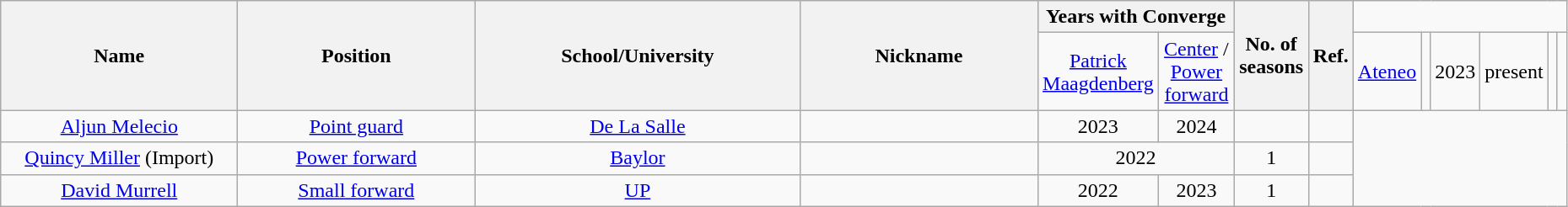<table class="wikitable sortable" style="text-align:center" width="98%">
<tr>
<th style="width:180px;" rowspan="2">Name</th>
<th style="width:180px;" rowspan="2">Position</th>
<th style="width:250px;" rowspan="2">School/University</th>
<th style="width:180px;" rowspan="2">Nickname</th>
<th style="width:180px; text-align:center;" colspan="2">Years with Converge</th>
<th rowspan="2">No. of seasons</th>
<th rowspan="2"; class=unsortable>Ref.</th>
</tr>
<tr>
<td><a href='#'>Patrick Maagdenberg</a></td>
<td><a href='#'>Center</a> / <a href='#'>Power forward</a></td>
<td><a href='#'>Ateneo</a></td>
<td></td>
<td>2023</td>
<td>present</td>
<td></td>
<td></td>
</tr>
<tr>
<td><a href='#'>Aljun Melecio</a></td>
<td><a href='#'>Point guard</a></td>
<td><a href='#'>De La Salle</a></td>
<td></td>
<td>2023</td>
<td>2024</td>
<td></td>
<td></td>
</tr>
<tr>
<td><a href='#'>Quincy Miller</a> (Import)</td>
<td><a href='#'>Power forward</a></td>
<td><a href='#'>Baylor</a></td>
<td></td>
<td colspan="2">2022</td>
<td>1</td>
<td></td>
</tr>
<tr>
<td><a href='#'>David Murrell</a></td>
<td><a href='#'>Small forward</a></td>
<td><a href='#'>UP</a></td>
<td></td>
<td>2022</td>
<td>2023</td>
<td>1</td>
<td></td>
</tr>
</table>
